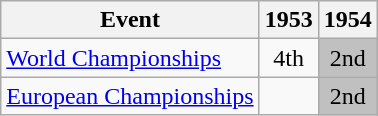<table class="wikitable">
<tr>
<th>Event</th>
<th>1953</th>
<th>1954</th>
</tr>
<tr>
<td><a href='#'>World Championships</a></td>
<td align="center">4th</td>
<td align="center" bgcolor="silver">2nd</td>
</tr>
<tr>
<td><a href='#'>European Championships</a></td>
<td></td>
<td align="center" bgcolor="silver">2nd</td>
</tr>
</table>
